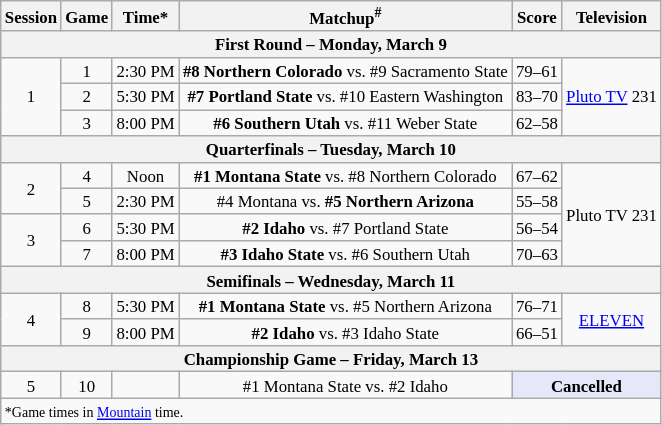<table class="wikitable" style="font-size: 70%; text-align:center;">
<tr>
<th>Session</th>
<th>Game</th>
<th>Time*</th>
<th>Matchup<sup>#</sup></th>
<th>Score</th>
<th>Television</th>
</tr>
<tr>
<th colspan=6>First Round – Monday, March 9</th>
</tr>
<tr>
<td rowspan=3>1</td>
<td>1</td>
<td>2:30 PM</td>
<td><strong>#8 Northern Colorado</strong> vs. #9 Sacramento State</td>
<td>79–61</td>
<td rowspan=3><a href='#'>Pluto TV</a> 231</td>
</tr>
<tr>
<td>2</td>
<td>5:30 PM</td>
<td><strong>#7 Portland State</strong> vs. #10 Eastern Washington</td>
<td>83–70</td>
</tr>
<tr>
<td>3</td>
<td>8:00 PM</td>
<td><strong>#6 Southern Utah</strong> vs. #11 Weber State</td>
<td>62–58</td>
</tr>
<tr>
<th colspan=6>Quarterfinals – Tuesday, March 10</th>
</tr>
<tr>
<td rowspan=2>2</td>
<td>4</td>
<td>Noon</td>
<td><strong>#1 Montana State</strong> vs. #8 Northern Colorado</td>
<td>67–62</td>
<td rowspan=4>Pluto TV 231</td>
</tr>
<tr>
<td>5</td>
<td>2:30 PM</td>
<td>#4 Montana vs. <strong>#5 Northern Arizona</strong></td>
<td>55–58</td>
</tr>
<tr>
<td rowspan=2>3</td>
<td>6</td>
<td>5:30 PM</td>
<td><strong>#2 Idaho</strong> vs. #7 Portland State</td>
<td>56–54</td>
</tr>
<tr>
<td>7</td>
<td>8:00 PM</td>
<td><strong>#3 Idaho State</strong> vs. #6 Southern Utah</td>
<td>70–63</td>
</tr>
<tr>
<th colspan=6>Semifinals – Wednesday, March 11</th>
</tr>
<tr>
<td rowspan=2>4</td>
<td>8</td>
<td>5:30 PM</td>
<td><strong>#1 Montana State</strong> vs. #5 Northern Arizona</td>
<td>76–71</td>
<td rowspan=2><a href='#'>ELEVEN</a></td>
</tr>
<tr>
<td>9</td>
<td>8:00 PM</td>
<td><strong>#2 Idaho</strong> vs. #3 Idaho State</td>
<td>66–51</td>
</tr>
<tr>
<th colspan=6>Championship Game – Friday, March 13</th>
</tr>
<tr>
<td>5</td>
<td>10</td>
<td></td>
<td>#1 Montana State vs. #2 Idaho</td>
<td colspan=2 style="background:#E6E8FA;"><strong>Cancelled</strong></td>
</tr>
<tr>
<td colspan=6 style="text-align:left;"><small>*Game times in <a href='#'>Mountain</a> time.</small></td>
</tr>
</table>
